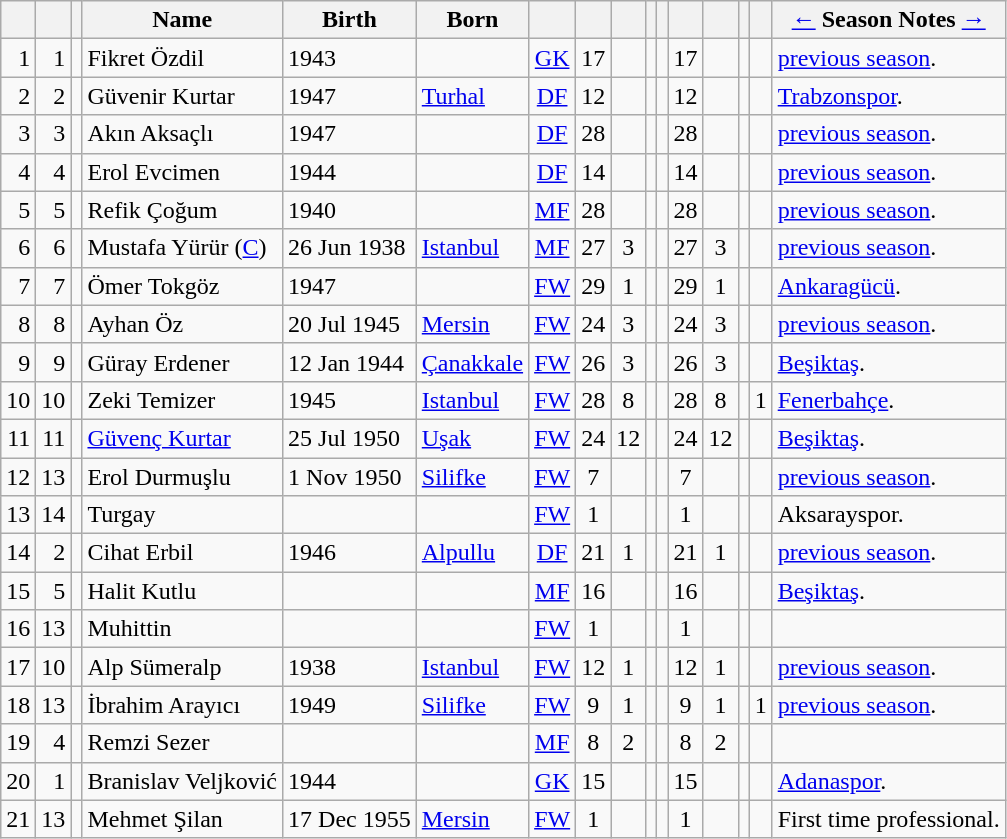<table class="wikitable sortable">
<tr>
<th></th>
<th></th>
<th></th>
<th>Name</th>
<th>Birth</th>
<th>Born</th>
<th></th>
<th></th>
<th></th>
<th></th>
<th></th>
<th></th>
<th></th>
<th></th>
<th></th>
<th><a href='#'>←</a> Season Notes <a href='#'>→</a></th>
</tr>
<tr>
<td align="right">1</td>
<td align="right">1</td>
<td></td>
<td>Fikret Özdil</td>
<td>1943</td>
<td></td>
<td align="center"><a href='#'>GK</a></td>
<td align="center">17</td>
<td></td>
<td></td>
<td></td>
<td align="center">17</td>
<td></td>
<td></td>
<td></td>
<td> <a href='#'>previous season</a>.</td>
</tr>
<tr>
<td align="right">2</td>
<td align="right">2</td>
<td></td>
<td>Güvenir Kurtar</td>
<td>1947</td>
<td><a href='#'>Turhal</a></td>
<td align="center"><a href='#'>DF</a></td>
<td align="center">12</td>
<td></td>
<td></td>
<td></td>
<td align="center">12</td>
<td></td>
<td></td>
<td></td>
<td> <a href='#'>Trabzonspor</a>.</td>
</tr>
<tr>
<td align="right">3</td>
<td align="right">3</td>
<td></td>
<td>Akın Aksaçlı</td>
<td>1947</td>
<td></td>
<td align="center"><a href='#'>DF</a></td>
<td align="center">28</td>
<td></td>
<td></td>
<td></td>
<td align="center">28</td>
<td></td>
<td></td>
<td></td>
<td> <a href='#'>previous season</a>.</td>
</tr>
<tr>
<td align="right">4</td>
<td align="right">4</td>
<td></td>
<td>Erol Evcimen</td>
<td>1944</td>
<td></td>
<td align="center"><a href='#'>DF</a></td>
<td align="center">14</td>
<td></td>
<td></td>
<td></td>
<td align="center">14</td>
<td></td>
<td></td>
<td></td>
<td> <a href='#'>previous season</a>.</td>
</tr>
<tr>
<td align="right">5</td>
<td align="right">5</td>
<td></td>
<td>Refik Çoğum</td>
<td>1940</td>
<td></td>
<td align="center"><a href='#'>MF</a></td>
<td align="center">28</td>
<td></td>
<td></td>
<td></td>
<td align="center">28</td>
<td></td>
<td></td>
<td></td>
<td> <a href='#'>previous season</a>.</td>
</tr>
<tr>
<td align="right">6</td>
<td align="right">6</td>
<td></td>
<td>Mustafa Yürür (<a href='#'>C</a>)</td>
<td>26 Jun 1938</td>
<td><a href='#'>Istanbul</a></td>
<td align="center"><a href='#'>MF</a></td>
<td align="center">27</td>
<td align="center">3</td>
<td></td>
<td></td>
<td align="center">27</td>
<td align="center">3</td>
<td></td>
<td></td>
<td> <a href='#'>previous season</a>.</td>
</tr>
<tr>
<td align="right">7</td>
<td align="right">7</td>
<td></td>
<td>Ömer Tokgöz</td>
<td>1947</td>
<td></td>
<td align="center"><a href='#'>FW</a></td>
<td align="center">29</td>
<td align="center">1</td>
<td></td>
<td></td>
<td align="center">29</td>
<td align="center">1</td>
<td></td>
<td></td>
<td> <a href='#'>Ankaragücü</a>.</td>
</tr>
<tr>
<td align="right">8</td>
<td align="right">8</td>
<td></td>
<td>Ayhan Öz</td>
<td>20 Jul 1945</td>
<td><a href='#'>Mersin</a></td>
<td align="center"><a href='#'>FW</a></td>
<td align="center">24</td>
<td align="center">3</td>
<td></td>
<td></td>
<td align="center">24</td>
<td align="center">3</td>
<td></td>
<td></td>
<td> <a href='#'>previous season</a>.</td>
</tr>
<tr>
<td align="right">9</td>
<td align="right">9</td>
<td></td>
<td>Güray Erdener</td>
<td>12 Jan 1944</td>
<td><a href='#'>Çanakkale</a></td>
<td align="center"><a href='#'>FW</a></td>
<td align="center">26</td>
<td align="center">3</td>
<td></td>
<td></td>
<td align="center">26</td>
<td align="center">3</td>
<td></td>
<td></td>
<td> <a href='#'>Beşiktaş</a>.</td>
</tr>
<tr>
<td align="right">10</td>
<td align="right">10</td>
<td></td>
<td>Zeki Temizer</td>
<td>1945</td>
<td><a href='#'>Istanbul</a></td>
<td align="center"><a href='#'>FW</a></td>
<td align="center">28</td>
<td align="center">8</td>
<td></td>
<td></td>
<td align="center">28</td>
<td align="center">8</td>
<td></td>
<td align="center">1</td>
<td> <a href='#'>Fenerbahçe</a>.</td>
</tr>
<tr>
<td align="right">11</td>
<td align="right">11</td>
<td></td>
<td><a href='#'>Güvenç Kurtar</a></td>
<td>25 Jul 1950</td>
<td><a href='#'>Uşak</a></td>
<td align="center"><a href='#'>FW</a></td>
<td align="center">24</td>
<td align="center">12</td>
<td></td>
<td></td>
<td align="center">24</td>
<td align="center">12</td>
<td></td>
<td></td>
<td> <a href='#'>Beşiktaş</a>.</td>
</tr>
<tr>
<td align="right">12</td>
<td align="right">13</td>
<td></td>
<td>Erol Durmuşlu</td>
<td>1 Nov 1950</td>
<td><a href='#'>Silifke</a></td>
<td align="center"><a href='#'>FW</a></td>
<td align="center">7</td>
<td></td>
<td></td>
<td></td>
<td align="center">7</td>
<td></td>
<td></td>
<td></td>
<td> <a href='#'>previous season</a>.</td>
</tr>
<tr>
<td align="right">13</td>
<td align="right">14</td>
<td></td>
<td>Turgay</td>
<td></td>
<td></td>
<td align="center"><a href='#'>FW</a></td>
<td align="center">1</td>
<td></td>
<td></td>
<td></td>
<td align="center">1</td>
<td></td>
<td></td>
<td></td>
<td> Aksarayspor.</td>
</tr>
<tr>
<td align="right">14</td>
<td align="right">2</td>
<td></td>
<td>Cihat Erbil</td>
<td>1946</td>
<td><a href='#'>Alpullu</a></td>
<td align="center"><a href='#'>DF</a></td>
<td align="center">21</td>
<td align="center">1</td>
<td></td>
<td></td>
<td align="center">21</td>
<td align="center">1</td>
<td></td>
<td></td>
<td> <a href='#'>previous season</a>.</td>
</tr>
<tr>
<td align="right">15</td>
<td align="right">5</td>
<td></td>
<td>Halit Kutlu</td>
<td></td>
<td></td>
<td align="center"><a href='#'>MF</a></td>
<td align="center">16</td>
<td></td>
<td></td>
<td></td>
<td align="center">16</td>
<td></td>
<td></td>
<td></td>
<td> <a href='#'>Beşiktaş</a>.</td>
</tr>
<tr>
<td align="right">16</td>
<td align="right">13</td>
<td></td>
<td>Muhittin</td>
<td></td>
<td></td>
<td align="center"><a href='#'>FW</a></td>
<td align="center">1</td>
<td></td>
<td></td>
<td></td>
<td align="center">1</td>
<td></td>
<td></td>
<td></td>
<td></td>
</tr>
<tr>
<td align="right">17</td>
<td align="right">10</td>
<td></td>
<td>Alp Sümeralp</td>
<td>1938</td>
<td><a href='#'>Istanbul</a></td>
<td align="center"><a href='#'>FW</a></td>
<td align="center">12</td>
<td align="center">1</td>
<td></td>
<td></td>
<td align="center">12</td>
<td align="center">1</td>
<td></td>
<td></td>
<td> <a href='#'>previous season</a>.</td>
</tr>
<tr>
<td align="right">18</td>
<td align="right">13</td>
<td></td>
<td>İbrahim Arayıcı</td>
<td>1949</td>
<td><a href='#'>Silifke</a></td>
<td align="center"><a href='#'>FW</a></td>
<td align="center">9</td>
<td align="center">1</td>
<td></td>
<td></td>
<td align="center">9</td>
<td align="center">1</td>
<td></td>
<td align="center">1</td>
<td> <a href='#'>previous season</a>.</td>
</tr>
<tr>
<td align="right">19</td>
<td align="right">4</td>
<td></td>
<td>Remzi Sezer</td>
<td></td>
<td></td>
<td align="center"><a href='#'>MF</a></td>
<td align="center">8</td>
<td align="center">2</td>
<td></td>
<td></td>
<td align="center">8</td>
<td align="center">2</td>
<td></td>
<td></td>
<td></td>
</tr>
<tr>
<td align="right">20</td>
<td align="right">1</td>
<td></td>
<td>Branislav Veljković</td>
<td>1944</td>
<td></td>
<td align="center"><a href='#'>GK</a></td>
<td align="center">15</td>
<td></td>
<td></td>
<td></td>
<td align="center">15</td>
<td></td>
<td></td>
<td></td>
<td> <a href='#'>Adanaspor</a>.</td>
</tr>
<tr>
<td align="right">21</td>
<td align="right">13</td>
<td></td>
<td>Mehmet Şilan</td>
<td>17 Dec 1955</td>
<td><a href='#'>Mersin</a></td>
<td align="center"><a href='#'>FW</a></td>
<td align="center">1</td>
<td></td>
<td></td>
<td></td>
<td align="center">1</td>
<td></td>
<td></td>
<td></td>
<td>First time professional.</td>
</tr>
</table>
